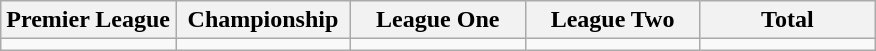<table class="wikitable">
<tr>
<th width="20%">Premier League</th>
<th width="20%">Championship</th>
<th width="20%">League One</th>
<th width="20%">League Two</th>
<th width="20%">Total</th>
</tr>
<tr>
<td></td>
<td></td>
<td></td>
<td></td>
<td></td>
</tr>
</table>
